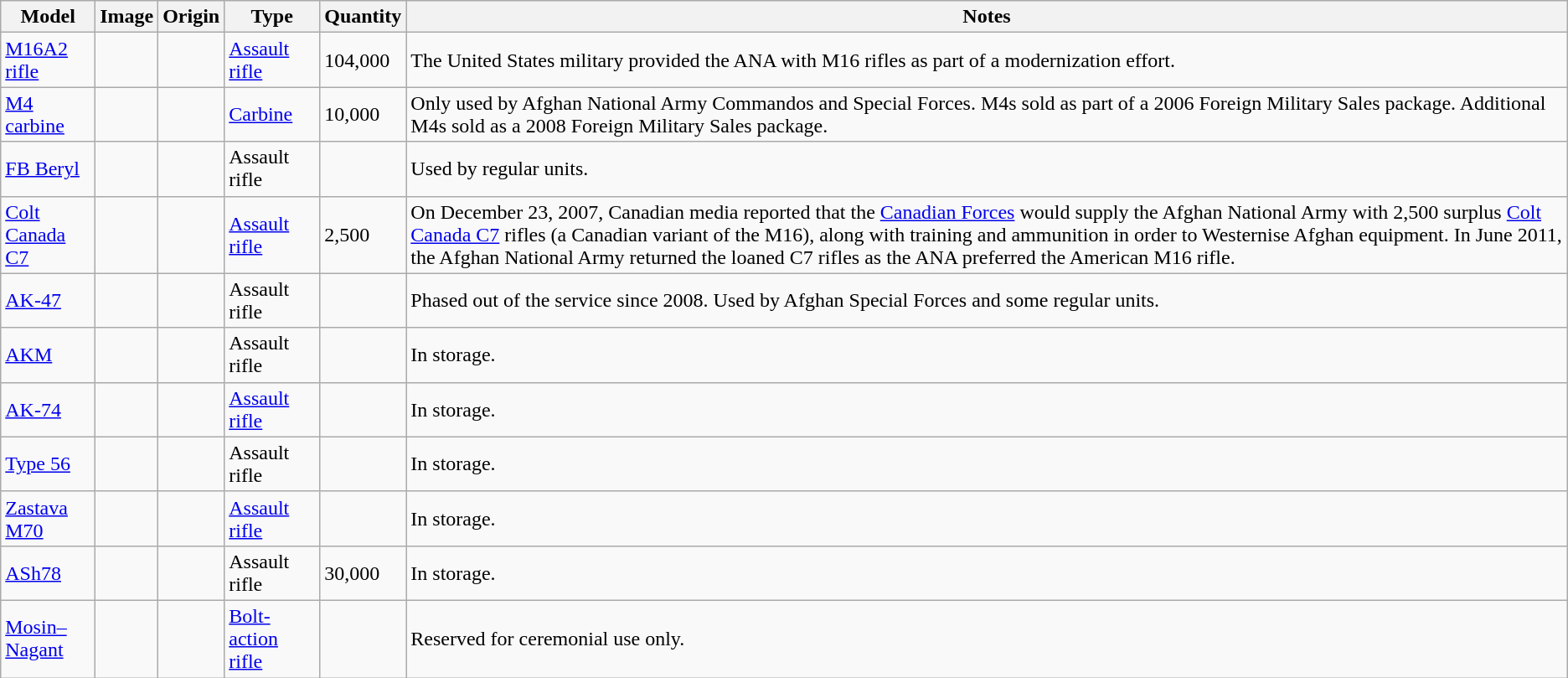<table class="wikitable">
<tr>
<th>Model</th>
<th>Image</th>
<th>Origin</th>
<th>Type</th>
<th>Quantity</th>
<th>Notes</th>
</tr>
<tr>
<td><a href='#'>M16A2 rifle</a></td>
<td></td>
<td></td>
<td><a href='#'>Assault rifle</a></td>
<td>104,000</td>
<td>The United States military provided the ANA with M16 rifles as part of a modernization effort.</td>
</tr>
<tr>
<td><a href='#'>M4 carbine</a></td>
<td></td>
<td></td>
<td><a href='#'>Carbine</a></td>
<td>10,000</td>
<td>Only used by Afghan National Army Commandos and Special Forces. M4s sold as part of a 2006 Foreign Military Sales package. Additional M4s sold as a 2008 Foreign Military Sales package.</td>
</tr>
<tr>
<td><a href='#'>FB Beryl</a></td>
<td></td>
<td></td>
<td>Assault rifle</td>
<td></td>
<td>Used by regular units.</td>
</tr>
<tr>
<td><a href='#'>Colt Canada C7</a></td>
<td></td>
<td></td>
<td><a href='#'>Assault rifle</a></td>
<td>2,500</td>
<td>On December 23, 2007, Canadian media reported that the <a href='#'>Canadian Forces</a> would supply the Afghan National Army with 2,500 surplus <a href='#'>Colt Canada C7</a> rifles (a Canadian variant of the M16), along with training and ammunition in order to Westernise Afghan equipment. In June 2011, the Afghan National Army returned the loaned C7 rifles as the ANA preferred the American M16 rifle.</td>
</tr>
<tr>
<td><a href='#'>AK-47</a></td>
<td></td>
<td></td>
<td>Assault rifle</td>
<td></td>
<td>Phased out of the service since 2008. Used by Afghan Special Forces and some regular units.</td>
</tr>
<tr>
<td><a href='#'>AKM</a></td>
<td></td>
<td></td>
<td>Assault rifle</td>
<td></td>
<td>In storage.</td>
</tr>
<tr>
<td><a href='#'>AK-74</a></td>
<td></td>
<td></td>
<td><a href='#'>Assault rifle</a></td>
<td></td>
<td>In storage.</td>
</tr>
<tr>
<td><a href='#'>Type 56</a></td>
<td></td>
<td></td>
<td>Assault rifle</td>
<td></td>
<td>In storage.</td>
</tr>
<tr>
<td><a href='#'>Zastava M70</a></td>
<td></td>
<td></td>
<td><a href='#'>Assault rifle</a></td>
<td></td>
<td>In storage.</td>
</tr>
<tr>
<td><a href='#'>ASh78</a></td>
<td></td>
<td></td>
<td>Assault rifle</td>
<td>30,000 </td>
<td>In storage.</td>
</tr>
<tr>
<td><a href='#'>Mosin–Nagant</a></td>
<td></td>
<td><br></td>
<td><a href='#'>Bolt-action</a> <a href='#'>rifle</a></td>
<td></td>
<td>Reserved for ceremonial use only.</td>
</tr>
</table>
